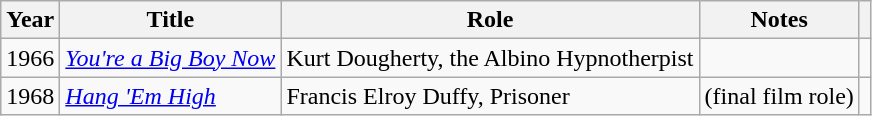<table class="wikitable">
<tr>
<th>Year</th>
<th>Title</th>
<th>Role</th>
<th>Notes</th>
<th></th>
</tr>
<tr>
<td>1966</td>
<td><em><a href='#'>You're a Big Boy Now</a></em></td>
<td>Kurt Dougherty, the Albino Hypnotherpist</td>
<td></td>
<td></td>
</tr>
<tr>
<td>1968</td>
<td><em><a href='#'>Hang 'Em High</a></em></td>
<td>Francis Elroy Duffy, Prisoner</td>
<td>(final film role)</td>
<td></td>
</tr>
</table>
